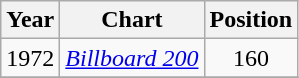<table class="wikitable">
<tr>
<th>Year</th>
<th>Chart</th>
<th>Position</th>
</tr>
<tr>
<td>1972</td>
<td><em><a href='#'>Billboard 200</a></em></td>
<td align="center">160</td>
</tr>
<tr>
</tr>
</table>
